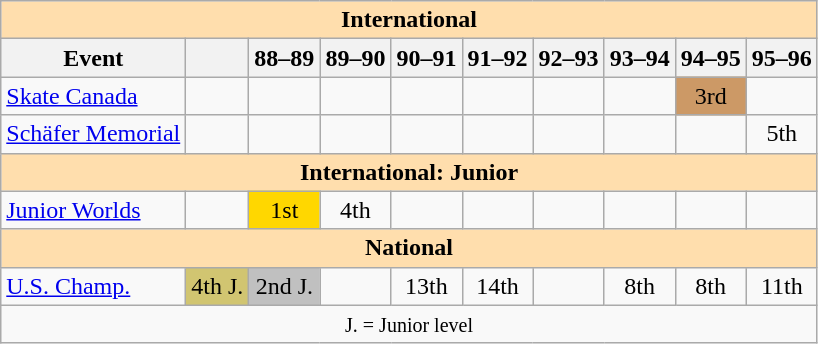<table class="wikitable" style="text-align:center">
<tr>
<th style="background-color: #ffdead; " colspan=10 align=center>International</th>
</tr>
<tr>
<th>Event</th>
<th></th>
<th>88–89</th>
<th>89–90</th>
<th>90–91</th>
<th>91–92</th>
<th>92–93</th>
<th>93–94</th>
<th>94–95</th>
<th>95–96</th>
</tr>
<tr>
<td align=left><a href='#'>Skate Canada</a></td>
<td></td>
<td></td>
<td></td>
<td></td>
<td></td>
<td></td>
<td></td>
<td bgcolor=cc9966>3rd</td>
<td></td>
</tr>
<tr>
<td align=left><a href='#'>Schäfer Memorial</a></td>
<td></td>
<td></td>
<td></td>
<td></td>
<td></td>
<td></td>
<td></td>
<td></td>
<td>5th</td>
</tr>
<tr>
<th style="background-color: #ffdead; " colspan=10 align=center>International: Junior</th>
</tr>
<tr>
<td align=left><a href='#'>Junior Worlds</a></td>
<td></td>
<td bgcolor=gold>1st</td>
<td>4th</td>
<td></td>
<td></td>
<td></td>
<td></td>
<td></td>
<td></td>
</tr>
<tr>
<th style="background-color: #ffdead; " colspan=10 align=center>National</th>
</tr>
<tr>
<td align=left><a href='#'>U.S. Champ.</a></td>
<td bgcolor=d1c571>4th J.</td>
<td bgcolor=silver>2nd J.</td>
<td></td>
<td>13th</td>
<td>14th</td>
<td></td>
<td>8th</td>
<td>8th</td>
<td>11th</td>
</tr>
<tr>
<td colspan=10 align=center><small> J. = Junior level </small></td>
</tr>
</table>
